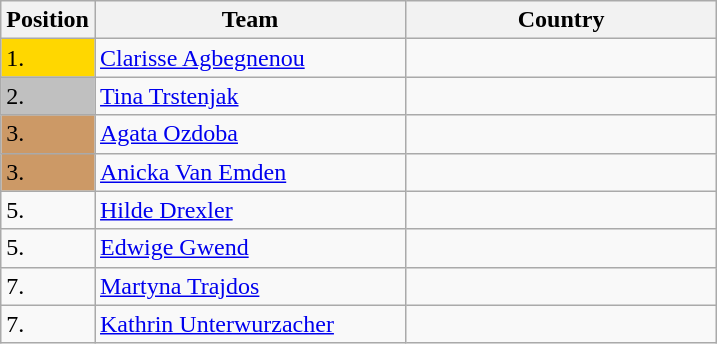<table class=wikitable>
<tr>
<th width=10>Position</th>
<th width=200>Team</th>
<th width=200>Country</th>
</tr>
<tr>
<td bgcolor=gold>1.</td>
<td><a href='#'>Clarisse Agbegnenou</a></td>
<td></td>
</tr>
<tr>
<td bgcolor="silver">2.</td>
<td><a href='#'>Tina Trstenjak</a></td>
<td></td>
</tr>
<tr>
<td bgcolor="CC9966">3.</td>
<td><a href='#'>Agata Ozdoba</a></td>
<td></td>
</tr>
<tr>
<td bgcolor="CC9966">3.</td>
<td><a href='#'>Anicka Van Emden</a></td>
<td></td>
</tr>
<tr>
<td>5.</td>
<td><a href='#'>Hilde Drexler</a></td>
<td></td>
</tr>
<tr>
<td>5.</td>
<td><a href='#'>Edwige Gwend</a></td>
<td></td>
</tr>
<tr>
<td>7.</td>
<td><a href='#'>Martyna Trajdos</a></td>
<td></td>
</tr>
<tr>
<td>7.</td>
<td><a href='#'>Kathrin Unterwurzacher</a></td>
<td></td>
</tr>
</table>
